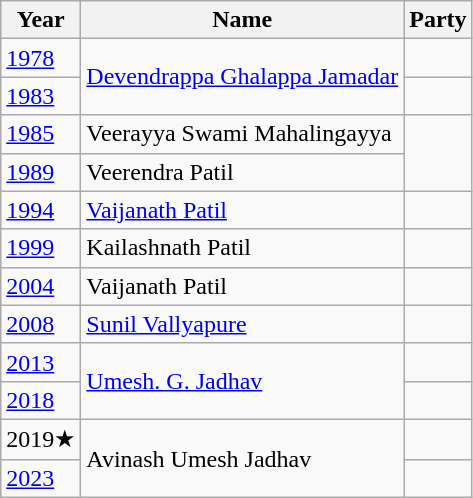<table class="wikitable sortable">
<tr>
<th>Year</th>
<th>Name</th>
<th colspan=2>Party</th>
</tr>
<tr>
<td><a href='#'>1978</a></td>
<td rowspan=2><a href='#'>Devendrappa Ghalappa Jamadar</a></td>
<td></td>
</tr>
<tr>
<td><a href='#'>1983</a></td>
<td></td>
</tr>
<tr>
<td><a href='#'>1985</a></td>
<td>Veerayya Swami Mahalingayya</td>
</tr>
<tr>
<td><a href='#'>1989</a></td>
<td>Veerendra Patil</td>
</tr>
<tr>
<td><a href='#'>1994</a></td>
<td><a href='#'>Vaijanath Patil</a></td>
<td></td>
</tr>
<tr>
<td><a href='#'>1999</a></td>
<td>Kailashnath Patil</td>
<td></td>
</tr>
<tr>
<td><a href='#'>2004</a></td>
<td>Vaijanath Patil</td>
<td></td>
</tr>
<tr>
<td><a href='#'>2008</a></td>
<td><a href='#'>Sunil Vallyapure</a></td>
<td></td>
</tr>
<tr>
<td><a href='#'>2013</a></td>
<td rowspan=2><a href='#'>Umesh. G. Jadhav</a></td>
<td></td>
</tr>
<tr>
<td><a href='#'>2018</a></td>
</tr>
<tr>
<td>2019★</td>
<td rowspan="2">Avinash Umesh Jadhav</td>
<td></td>
</tr>
<tr>
<td><a href='#'>2023</a></td>
</tr>
</table>
